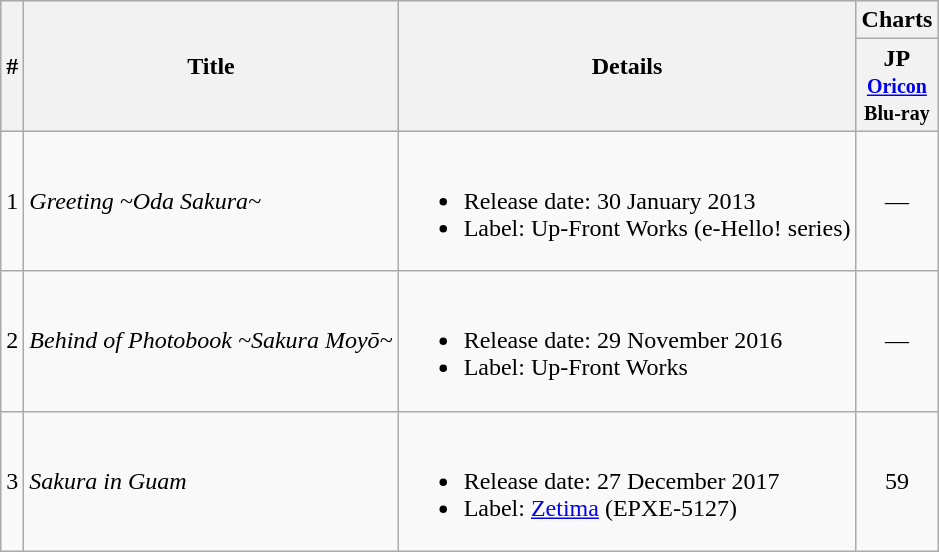<table class="wikitable" style="text-align:center">
<tr bgcolor="#CCCCCC">
<th rowspan="2">#</th>
<th rowspan="2">Title</th>
<th rowspan="2">Details</th>
<th colspan="1">Charts</th>
</tr>
<tr>
<th width="35">JP<br><small><a href='#'>Oricon</a><br>Blu-ray</small><br></th>
</tr>
<tr>
<td>1</td>
<td align="left"><em>Greeting ~Oda Sakura~</em></td>
<td align="left"><br><ul><li>Release date: 30 January 2013</li><li>Label: Up-Front Works (e-Hello! series)</li></ul></td>
<td align="center">—</td>
</tr>
<tr>
<td>2</td>
<td align="left"><em>Behind of Photobook ~Sakura Moyō~</em></td>
<td align="left"><br><ul><li>Release date: 29 November 2016</li><li>Label: Up-Front Works</li></ul></td>
<td align="center">—</td>
</tr>
<tr>
<td>3</td>
<td align="left"><em>Sakura in Guam</em></td>
<td align="left"><br><ul><li>Release date: 27 December 2017</li><li>Label: <a href='#'>Zetima</a> (EPXE-5127)</li></ul></td>
<td align="center">59</td>
</tr>
</table>
